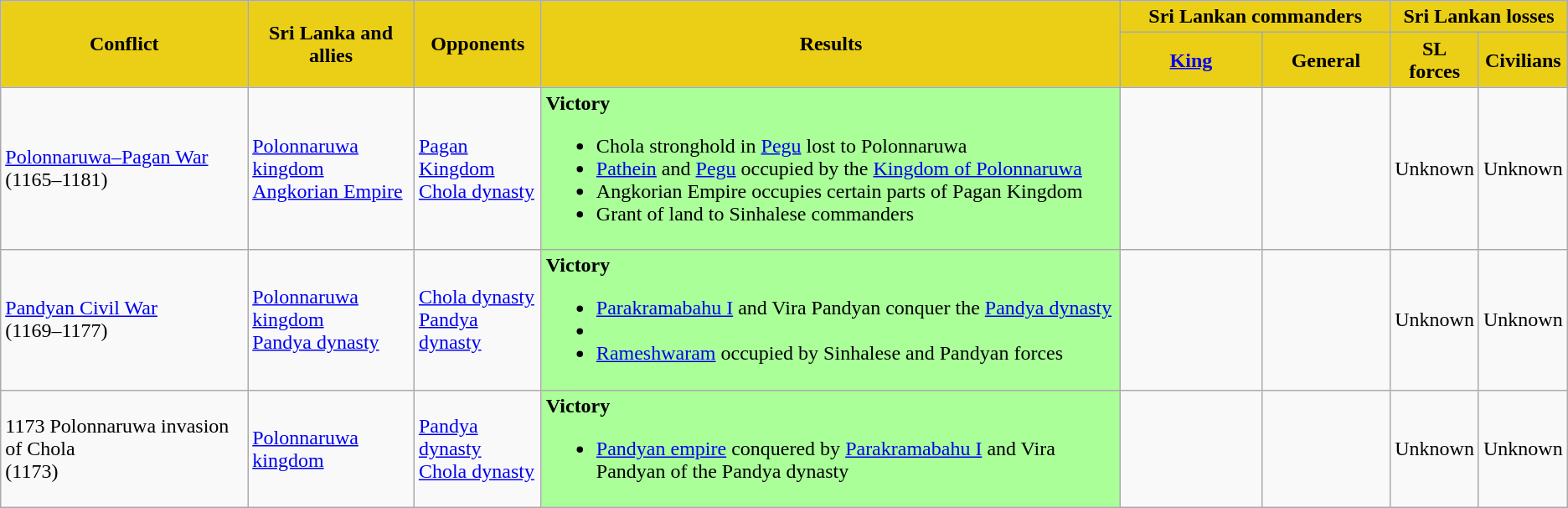<table class="wikitable">
<tr>
<th style="background:#EBCF16" rowspan="2"><span>Conflict</span></th>
<th style="background:#EBCF16" rowspan="2"><span>Sri Lanka and allies</span></th>
<th style="background:#EBCF16" rowspan="2"><span>Opponents</span></th>
<th style="background:#EBCF16" rowspan="2"><span>Results</span></th>
<th style="background:#EBCF16" colspan="2"><span>Sri Lankan commanders</span></th>
<th style="background:#EBCF16" colspan="2"><span>Sri Lankan losses</span></th>
</tr>
<tr>
<th style="background:#EBCF16" width=105px><span><a href='#'>King</a></span></th>
<th style="background:#EBCF16" width=95px><span>General</span></th>
<th style="background:#EBCF16" width=55px><span>SL<br>forces</span></th>
<th style="background:#EBCF16" width=><span>Civilians</span></th>
</tr>
<tr>
<td><a href='#'>Polonnaruwa–Pagan War</a><br>(1165–1181)</td>
<td><a href='#'>Polonnaruwa kingdom</a><br><a href='#'>Angkorian Empire</a></td>
<td><a href='#'>Pagan Kingdom</a><br><a href='#'>Chola dynasty</a> </td>
<td style="background:#AF9"><strong>Victory</strong><br><ul><li>Chola stronghold in <a href='#'>Pegu</a> lost to Polonnaruwa</li><li><a href='#'>Pathein</a> and <a href='#'>Pegu</a> occupied by the <a href='#'>Kingdom of Polonnaruwa</a></li><li>Angkorian Empire occupies certain parts of Pagan Kingdom</li><li>Grant of land to Sinhalese commanders</li></ul></td>
<td></td>
<td></td>
<td>Unknown</td>
<td>Unknown</td>
</tr>
<tr>
<td><a href='#'>Pandyan Civil War</a><br>(1169–1177)</td>
<td><a href='#'>Polonnaruwa kingdom</a><br><a href='#'>Pandya dynasty</a> </td>
<td><a href='#'>Chola dynasty</a><br><a href='#'>Pandya dynasty</a> </td>
<td style="background:#AF9"><strong>Victory</strong><br><ul><li><a href='#'>Parakramabahu I</a> and Vira Pandyan conquer the <a href='#'>Pandya dynasty</a></li><li></li><li><a href='#'>Rameshwaram</a> occupied by Sinhalese and Pandyan forces</li></ul></td>
<td></td>
<td></td>
<td>Unknown</td>
<td>Unknown</td>
</tr>
<tr>
<td>1173 Polonnaruwa invasion of Chola<br>(1173)</td>
<td><a href='#'>Polonnaruwa kingdom</a></td>
<td><a href='#'>Pandya dynasty</a><br><a href='#'>Chola dynasty</a></td>
<td style="background:#AF9"><strong>Victory</strong><br><ul><li><a href='#'>Pandyan empire</a> conquered by <a href='#'>Parakramabahu I</a> and Vira Pandyan of the Pandya dynasty</li></ul></td>
<td></td>
<td></td>
<td>Unknown</td>
<td>Unknown</td>
</tr>
</table>
